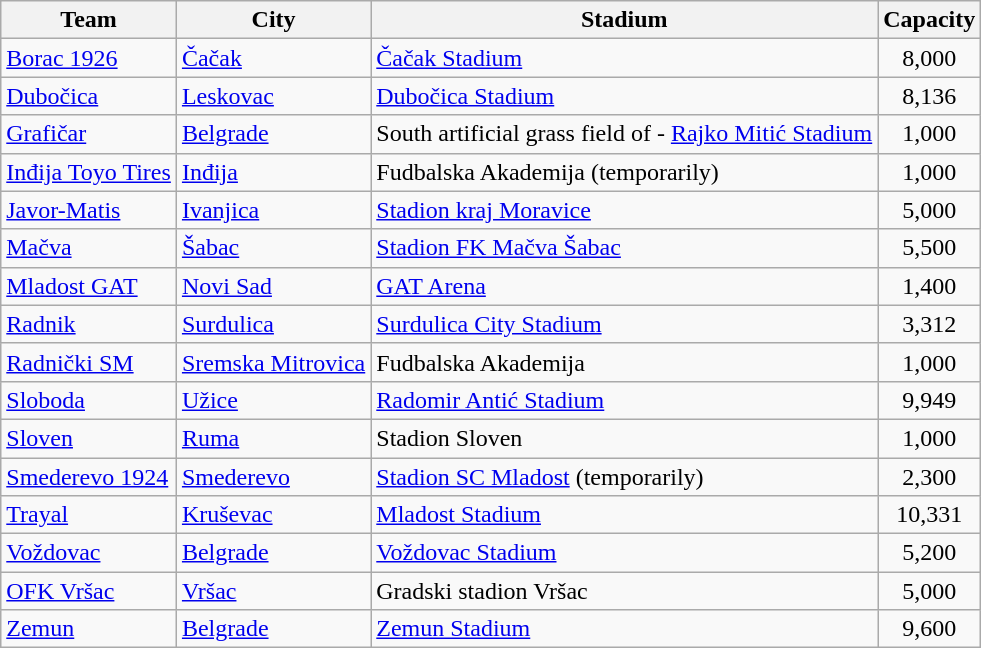<table class="wikitable sortable">
<tr>
<th>Team</th>
<th>City</th>
<th>Stadium</th>
<th>Capacity</th>
</tr>
<tr>
<td><a href='#'>Borac 1926</a></td>
<td><a href='#'>Čačak</a></td>
<td><a href='#'>Čačak Stadium</a></td>
<td style="text-align:center">8,000</td>
</tr>
<tr>
<td><a href='#'>Dubočica</a></td>
<td><a href='#'>Leskovac</a></td>
<td><a href='#'>Dubočica Stadium</a></td>
<td style="text-align:center">8,136</td>
</tr>
<tr>
<td><a href='#'>Grafičar</a></td>
<td><a href='#'>Belgrade</a></td>
<td>South artificial grass field of - <a href='#'>Rajko Mitić Stadium</a></td>
<td style="text-align:center">1,000</td>
</tr>
<tr>
<td><a href='#'>Inđija Toyo Tires</a></td>
<td><a href='#'>Inđija</a></td>
<td>Fudbalska Akademija (temporarily)</td>
<td style="text-align:center">1,000</td>
</tr>
<tr>
<td><a href='#'>Javor-Matis</a></td>
<td><a href='#'>Ivanjica</a></td>
<td><a href='#'>Stadion kraj Moravice</a></td>
<td style="text-align:center">5,000</td>
</tr>
<tr>
<td><a href='#'>Mačva</a></td>
<td><a href='#'>Šabac</a></td>
<td><a href='#'>Stadion FK Mačva Šabac</a></td>
<td style="text-align:center">5,500</td>
</tr>
<tr>
<td><a href='#'>Mladost GAT</a></td>
<td><a href='#'>Novi Sad</a></td>
<td><a href='#'>GAT Arena</a></td>
<td style="text-align:center">1,400</td>
</tr>
<tr>
<td><a href='#'>Radnik</a></td>
<td><a href='#'>Surdulica</a></td>
<td><a href='#'>Surdulica City Stadium</a></td>
<td style="text-align:center">3,312</td>
</tr>
<tr>
<td><a href='#'>Radnički SM</a></td>
<td><a href='#'>Sremska Mitrovica</a></td>
<td>Fudbalska Akademija</td>
<td style="text-align:center">1,000</td>
</tr>
<tr>
<td><a href='#'>Sloboda</a></td>
<td><a href='#'>Užice</a></td>
<td><a href='#'>Radomir Antić Stadium</a></td>
<td style="text-align:center">9,949</td>
</tr>
<tr>
<td><a href='#'>Sloven</a></td>
<td><a href='#'>Ruma</a></td>
<td>Stadion Sloven</td>
<td style="text-align:center">1,000</td>
</tr>
<tr>
<td><a href='#'>Smederevo 1924</a></td>
<td><a href='#'>Smederevo</a></td>
<td><a href='#'>Stadion SC Mladost</a> (temporarily)</td>
<td style="text-align:center">2,300</td>
</tr>
<tr>
<td><a href='#'>Trayal</a></td>
<td><a href='#'>Kruševac</a></td>
<td><a href='#'>Mladost Stadium</a></td>
<td style="text-align:center">10,331</td>
</tr>
<tr>
<td><a href='#'>Voždovac</a></td>
<td><a href='#'>Belgrade</a></td>
<td><a href='#'>Voždovac Stadium</a></td>
<td style="text-align:center">5,200</td>
</tr>
<tr>
<td><a href='#'>OFK Vršac</a></td>
<td><a href='#'>Vršac</a></td>
<td>Gradski stadion Vršac</td>
<td style="text-align:center">5,000</td>
</tr>
<tr>
<td><a href='#'>Zemun</a></td>
<td><a href='#'>Belgrade</a></td>
<td><a href='#'>Zemun Stadium</a></td>
<td style="text-align:center">9,600</td>
</tr>
</table>
